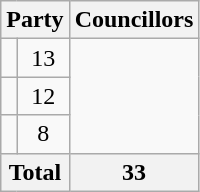<table class="wikitable">
<tr>
<th colspan=2>Party</th>
<th>Councillors</th>
</tr>
<tr>
<td></td>
<td align=center>13</td>
</tr>
<tr>
<td></td>
<td align=center>12</td>
</tr>
<tr>
<td></td>
<td align=center>8</td>
</tr>
<tr>
<th colspan=2>Total</th>
<th align=center>33</th>
</tr>
</table>
